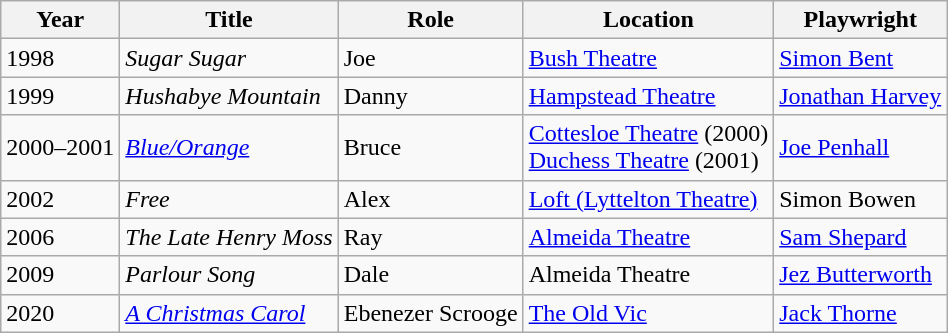<table class="wikitable sortable">
<tr>
<th>Year</th>
<th>Title</th>
<th>Role</th>
<th>Location</th>
<th>Playwright</th>
</tr>
<tr>
<td>1998</td>
<td><em>Sugar Sugar</em></td>
<td>Joe</td>
<td><a href='#'>Bush Theatre</a></td>
<td><a href='#'>Simon Bent</a></td>
</tr>
<tr>
<td>1999</td>
<td><em>Hushabye Mountain</em></td>
<td>Danny</td>
<td><a href='#'>Hampstead Theatre</a></td>
<td><a href='#'>Jonathan Harvey</a></td>
</tr>
<tr>
<td>2000–2001</td>
<td><em><a href='#'>Blue/Orange</a></em></td>
<td>Bruce</td>
<td><a href='#'>Cottesloe Theatre</a> (2000) <br> <a href='#'>Duchess Theatre</a> (2001)</td>
<td><a href='#'>Joe Penhall</a></td>
</tr>
<tr>
<td>2002</td>
<td><em>Free</em></td>
<td>Alex</td>
<td><a href='#'>Loft (Lyttelton Theatre)</a></td>
<td>Simon Bowen</td>
</tr>
<tr>
<td>2006</td>
<td><em>The Late Henry Moss</em></td>
<td>Ray</td>
<td><a href='#'>Almeida Theatre</a></td>
<td><a href='#'>Sam Shepard</a></td>
</tr>
<tr>
<td>2009</td>
<td><em>Parlour Song</em></td>
<td>Dale</td>
<td>Almeida Theatre</td>
<td><a href='#'>Jez Butterworth</a></td>
</tr>
<tr>
<td>2020</td>
<td><em><a href='#'>A Christmas Carol</a></em></td>
<td>Ebenezer Scrooge</td>
<td><a href='#'>The Old Vic</a></td>
<td><a href='#'>Jack Thorne</a></td>
</tr>
</table>
